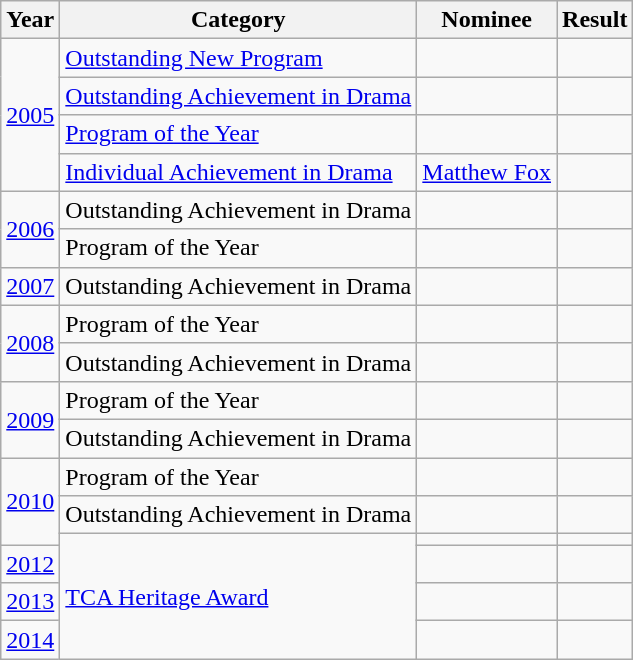<table class="wikitable">
<tr>
<th>Year</th>
<th>Category</th>
<th>Nominee</th>
<th>Result</th>
</tr>
<tr>
<td rowspan=4><a href='#'>2005</a></td>
<td><a href='#'>Outstanding New Program</a></td>
<td></td>
<td></td>
</tr>
<tr>
<td><a href='#'>Outstanding Achievement in Drama</a></td>
<td></td>
<td></td>
</tr>
<tr>
<td><a href='#'>Program of the Year</a></td>
<td></td>
<td></td>
</tr>
<tr>
<td><a href='#'>Individual Achievement in Drama</a></td>
<td><a href='#'>Matthew Fox</a></td>
<td></td>
</tr>
<tr>
<td rowspan=2><a href='#'>2006</a></td>
<td>Outstanding Achievement in Drama</td>
<td></td>
<td></td>
</tr>
<tr>
<td>Program of the Year</td>
<td></td>
<td></td>
</tr>
<tr>
<td><a href='#'>2007</a></td>
<td>Outstanding Achievement in Drama</td>
<td></td>
<td></td>
</tr>
<tr>
<td rowspan=2><a href='#'>2008</a></td>
<td>Program of the Year</td>
<td></td>
<td></td>
</tr>
<tr>
<td>Outstanding Achievement in Drama</td>
<td></td>
<td></td>
</tr>
<tr>
<td rowspan=2><a href='#'>2009</a></td>
<td>Program of the Year</td>
<td></td>
<td></td>
</tr>
<tr>
<td>Outstanding Achievement in Drama</td>
<td></td>
<td></td>
</tr>
<tr>
<td rowspan=3><a href='#'>2010</a></td>
<td>Program of the Year</td>
<td></td>
<td></td>
</tr>
<tr>
<td>Outstanding Achievement in Drama</td>
<td></td>
<td></td>
</tr>
<tr>
<td rowspan=4><a href='#'>TCA Heritage Award</a></td>
<td></td>
<td></td>
</tr>
<tr>
<td><a href='#'>2012</a></td>
<td></td>
<td></td>
</tr>
<tr>
<td><a href='#'>2013</a></td>
<td></td>
<td></td>
</tr>
<tr>
<td><a href='#'>2014</a></td>
<td></td>
<td></td>
</tr>
</table>
